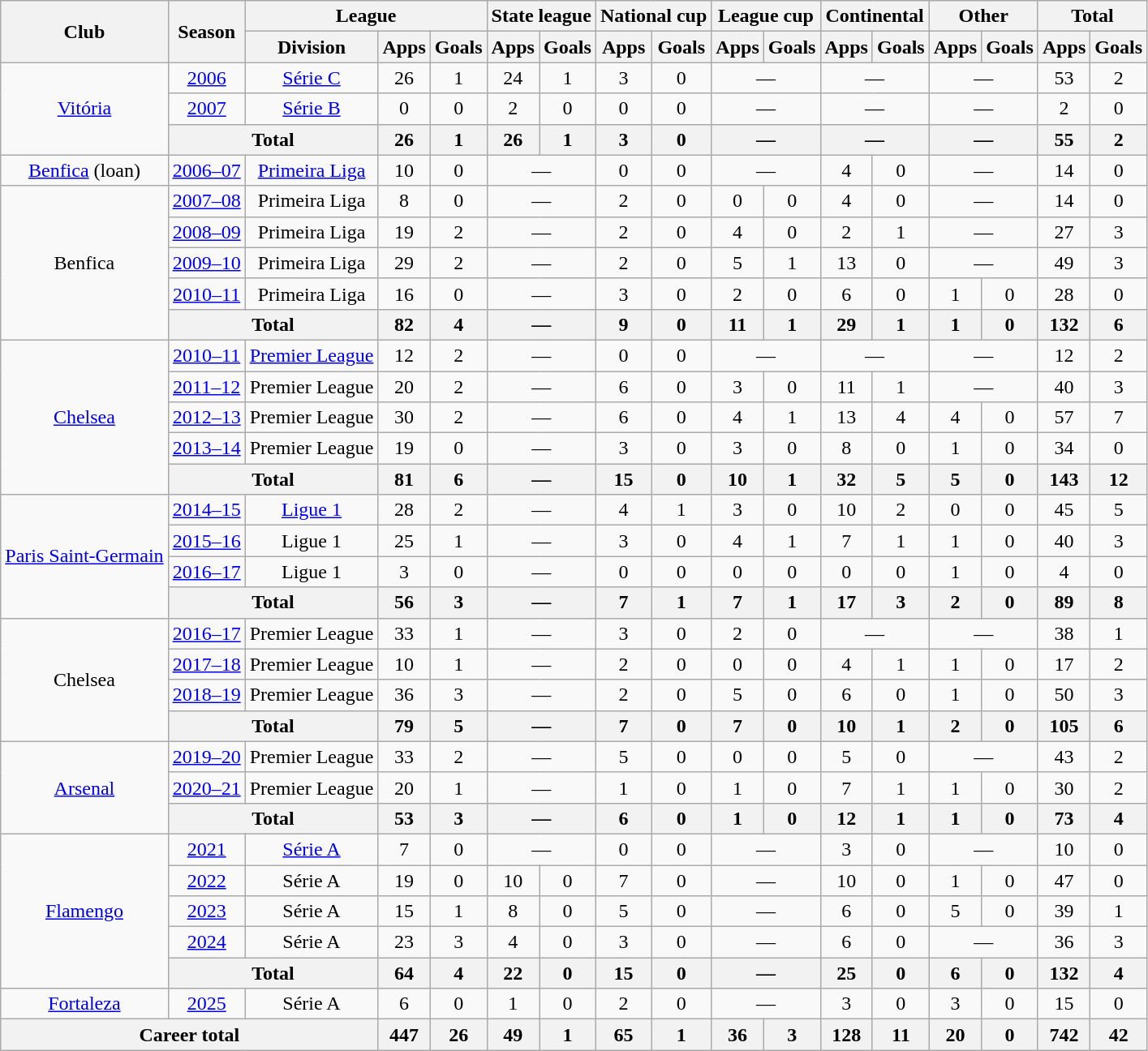<table class="wikitable" style="text-align:center">
<tr>
<th rowspan="2">Club</th>
<th rowspan="2">Season</th>
<th colspan="3">League</th>
<th colspan="2">State league</th>
<th colspan="2">National cup</th>
<th colspan="2">League cup</th>
<th colspan="2">Continental</th>
<th colspan="2">Other</th>
<th colspan="2">Total</th>
</tr>
<tr>
<th>Division</th>
<th>Apps</th>
<th>Goals</th>
<th>Apps</th>
<th>Goals</th>
<th>Apps</th>
<th>Goals</th>
<th>Apps</th>
<th>Goals</th>
<th>Apps</th>
<th>Goals</th>
<th>Apps</th>
<th>Goals</th>
<th>Apps</th>
<th>Goals</th>
</tr>
<tr>
<td rowspan="3"><a href='#'>Vitória</a></td>
<td><a href='#'>2006</a></td>
<td><a href='#'>Série C</a></td>
<td>26</td>
<td>1</td>
<td>24</td>
<td>1</td>
<td>3</td>
<td>0</td>
<td colspan="2">—</td>
<td colspan="2">—</td>
<td colspan="2">—</td>
<td>53</td>
<td>2</td>
</tr>
<tr>
<td><a href='#'>2007</a></td>
<td><a href='#'>Série B</a></td>
<td>0</td>
<td>0</td>
<td>2</td>
<td>0</td>
<td>0</td>
<td>0</td>
<td colspan="2">—</td>
<td colspan="2">—</td>
<td colspan="2">—</td>
<td>2</td>
<td>0</td>
</tr>
<tr>
<th colspan="2">Total</th>
<th>26</th>
<th>1</th>
<th>26</th>
<th>1</th>
<th>3</th>
<th>0</th>
<th colspan="2">—</th>
<th colspan="2">—</th>
<th colspan="2">—</th>
<th>55</th>
<th>2</th>
</tr>
<tr>
<td><a href='#'>Benfica</a> (loan)</td>
<td><a href='#'>2006–07</a></td>
<td><a href='#'>Primeira Liga</a></td>
<td>10</td>
<td>0</td>
<td colspan="2">—</td>
<td>0</td>
<td>0</td>
<td colspan="2">—</td>
<td>4</td>
<td>0</td>
<td colspan="2">—</td>
<td>14</td>
<td>0</td>
</tr>
<tr>
<td rowspan="5">Benfica</td>
<td><a href='#'>2007–08</a></td>
<td>Primeira Liga</td>
<td>8</td>
<td>0</td>
<td colspan="2">—</td>
<td>2</td>
<td>0</td>
<td>0</td>
<td>0</td>
<td>4</td>
<td>0</td>
<td colspan="2">—</td>
<td>14</td>
<td>0</td>
</tr>
<tr>
<td><a href='#'>2008–09</a></td>
<td>Primeira Liga</td>
<td>19</td>
<td>2</td>
<td colspan="2">—</td>
<td>2</td>
<td>0</td>
<td>4</td>
<td>0</td>
<td>2</td>
<td>1</td>
<td colspan="2">—</td>
<td>27</td>
<td>3</td>
</tr>
<tr>
<td><a href='#'>2009–10</a></td>
<td>Primeira Liga</td>
<td>29</td>
<td>2</td>
<td colspan="2">—</td>
<td>2</td>
<td>0</td>
<td>5</td>
<td>1</td>
<td>13</td>
<td>0</td>
<td colspan="2">—</td>
<td>49</td>
<td>3</td>
</tr>
<tr>
<td><a href='#'>2010–11</a></td>
<td>Primeira Liga</td>
<td>16</td>
<td>0</td>
<td colspan="2">—</td>
<td>3</td>
<td>0</td>
<td>2</td>
<td>0</td>
<td>6</td>
<td>0</td>
<td>1</td>
<td>0</td>
<td>28</td>
<td>0</td>
</tr>
<tr>
<th colspan="2">Total</th>
<th>82</th>
<th>4</th>
<th colspan="2">—</th>
<th>9</th>
<th>0</th>
<th>11</th>
<th>1</th>
<th>29</th>
<th>1</th>
<th>1</th>
<th>0</th>
<th>132</th>
<th>6</th>
</tr>
<tr>
<td rowspan="5"><a href='#'>Chelsea</a></td>
<td><a href='#'>2010–11</a></td>
<td><a href='#'>Premier League</a></td>
<td>12</td>
<td>2</td>
<td colspan="2">—</td>
<td>0</td>
<td>0</td>
<td colspan="2">—</td>
<td colspan="2">—</td>
<td colspan="2">—</td>
<td>12</td>
<td>2</td>
</tr>
<tr>
<td><a href='#'>2011–12</a></td>
<td>Premier League</td>
<td>20</td>
<td>2</td>
<td colspan="2">—</td>
<td>6</td>
<td>0</td>
<td>3</td>
<td>0</td>
<td>11</td>
<td>1</td>
<td colspan="2">—</td>
<td>40</td>
<td>3</td>
</tr>
<tr>
<td><a href='#'>2012–13</a></td>
<td>Premier League</td>
<td>30</td>
<td>2</td>
<td colspan="2">—</td>
<td>6</td>
<td>0</td>
<td>4</td>
<td>1</td>
<td>13</td>
<td>4</td>
<td>4</td>
<td>0</td>
<td>57</td>
<td>7</td>
</tr>
<tr>
<td><a href='#'>2013–14</a></td>
<td>Premier League</td>
<td>19</td>
<td>0</td>
<td colspan="2">—</td>
<td>3</td>
<td>0</td>
<td>3</td>
<td>0</td>
<td>8</td>
<td>0</td>
<td>1</td>
<td>0</td>
<td>34</td>
<td>0</td>
</tr>
<tr>
<th colspan="2">Total</th>
<th>81</th>
<th>6</th>
<th colspan="2">—</th>
<th>15</th>
<th>0</th>
<th>10</th>
<th>1</th>
<th>32</th>
<th>5</th>
<th>5</th>
<th>0</th>
<th>143</th>
<th>12</th>
</tr>
<tr>
<td rowspan="4"><a href='#'>Paris Saint-Germain</a></td>
<td><a href='#'>2014–15</a></td>
<td><a href='#'>Ligue 1</a></td>
<td>28</td>
<td>2</td>
<td colspan="2">—</td>
<td>4</td>
<td>1</td>
<td>3</td>
<td>0</td>
<td>10</td>
<td>2</td>
<td>0</td>
<td>0</td>
<td>45</td>
<td>5</td>
</tr>
<tr>
<td><a href='#'>2015–16</a></td>
<td>Ligue 1</td>
<td>25</td>
<td>1</td>
<td colspan="2">—</td>
<td>3</td>
<td>0</td>
<td>4</td>
<td>1</td>
<td>7</td>
<td>1</td>
<td>1</td>
<td>0</td>
<td>40</td>
<td>3</td>
</tr>
<tr>
<td><a href='#'>2016–17</a></td>
<td>Ligue 1</td>
<td>3</td>
<td>0</td>
<td colspan="2">—</td>
<td>0</td>
<td>0</td>
<td>0</td>
<td>0</td>
<td>0</td>
<td>0</td>
<td>1</td>
<td>0</td>
<td>4</td>
<td>0</td>
</tr>
<tr>
<th colspan="2">Total</th>
<th>56</th>
<th>3</th>
<th colspan="2">—</th>
<th>7</th>
<th>1</th>
<th>7</th>
<th>1</th>
<th>17</th>
<th>3</th>
<th>2</th>
<th>0</th>
<th>89</th>
<th>8</th>
</tr>
<tr>
<td rowspan="4">Chelsea</td>
<td><a href='#'>2016–17</a></td>
<td>Premier League</td>
<td>33</td>
<td>1</td>
<td colspan="2">—</td>
<td>3</td>
<td>0</td>
<td>2</td>
<td>0</td>
<td colspan=2">—</td>
<td colspan="2">—</td>
<td>38</td>
<td>1</td>
</tr>
<tr>
<td><a href='#'>2017–18</a></td>
<td>Premier League</td>
<td>10</td>
<td>1</td>
<td colspan="2">—</td>
<td>2</td>
<td>0</td>
<td>0</td>
<td>0</td>
<td>4</td>
<td>1</td>
<td>1</td>
<td>0</td>
<td>17</td>
<td>2</td>
</tr>
<tr>
<td><a href='#'>2018–19</a></td>
<td>Premier League</td>
<td>36</td>
<td>3</td>
<td colspan="2">—</td>
<td>2</td>
<td>0</td>
<td>5</td>
<td>0</td>
<td>6</td>
<td>0</td>
<td>1</td>
<td>0</td>
<td>50</td>
<td>3</td>
</tr>
<tr>
<th colspan="2">Total</th>
<th>79</th>
<th>5</th>
<th colspan="2">—</th>
<th>7</th>
<th>0</th>
<th>7</th>
<th>0</th>
<th>10</th>
<th>1</th>
<th>2</th>
<th>0</th>
<th>105</th>
<th>6</th>
</tr>
<tr>
<td rowspan="3"><a href='#'>Arsenal</a></td>
<td><a href='#'>2019–20</a></td>
<td>Premier League</td>
<td>33</td>
<td>2</td>
<td colspan="2">—</td>
<td>5</td>
<td>0</td>
<td>0</td>
<td>0</td>
<td>5</td>
<td>0</td>
<td colspan="2">—</td>
<td>43</td>
<td>2</td>
</tr>
<tr>
<td><a href='#'>2020–21</a></td>
<td>Premier League</td>
<td>20</td>
<td>1</td>
<td colspan="2">—</td>
<td>1</td>
<td>0</td>
<td>1</td>
<td>0</td>
<td>7</td>
<td>1</td>
<td>1</td>
<td>0</td>
<td>30</td>
<td>2</td>
</tr>
<tr>
<th colspan="2">Total</th>
<th>53</th>
<th>3</th>
<th colspan="2">—</th>
<th>6</th>
<th>0</th>
<th>1</th>
<th>0</th>
<th>12</th>
<th>1</th>
<th>1</th>
<th>0</th>
<th>73</th>
<th>4</th>
</tr>
<tr>
<td rowspan="5"><a href='#'>Flamengo</a></td>
<td><a href='#'>2021</a></td>
<td><a href='#'>Série A</a></td>
<td>7</td>
<td>0</td>
<td colspan="2">—</td>
<td>0</td>
<td>0</td>
<td colspan="2">—</td>
<td>3</td>
<td>0</td>
<td colspan="2">—</td>
<td>10</td>
<td>0</td>
</tr>
<tr>
<td><a href='#'>2022</a></td>
<td>Série A</td>
<td>19</td>
<td>0</td>
<td>10</td>
<td>0</td>
<td>7</td>
<td>0</td>
<td colspan="2">—</td>
<td>10</td>
<td>0</td>
<td>1</td>
<td>0</td>
<td>47</td>
<td>0</td>
</tr>
<tr>
<td><a href='#'>2023</a></td>
<td>Série A</td>
<td>15</td>
<td>1</td>
<td>8</td>
<td>0</td>
<td>5</td>
<td>0</td>
<td colspan="2">—</td>
<td>6</td>
<td>0</td>
<td>5</td>
<td>0</td>
<td>39</td>
<td>1</td>
</tr>
<tr>
<td><a href='#'>2024</a></td>
<td>Série A</td>
<td>23</td>
<td>3</td>
<td>4</td>
<td>0</td>
<td>3</td>
<td>0</td>
<td colspan="2">—</td>
<td>6</td>
<td>0</td>
<td colspan="2">—</td>
<td>36</td>
<td>3</td>
</tr>
<tr>
<th colspan="2">Total</th>
<th>64</th>
<th>4</th>
<th>22</th>
<th>0</th>
<th>15</th>
<th>0</th>
<th colspan="2">—</th>
<th>25</th>
<th>0</th>
<th>6</th>
<th>0</th>
<th>132</th>
<th>4</th>
</tr>
<tr>
<td><a href='#'>Fortaleza</a></td>
<td><a href='#'>2025</a></td>
<td>Série A</td>
<td>6</td>
<td>0</td>
<td>1</td>
<td>0</td>
<td>2</td>
<td>0</td>
<td colspan="2">—</td>
<td>3</td>
<td>0</td>
<td>3</td>
<td>0</td>
<td>15</td>
<td>0</td>
</tr>
<tr>
<th colspan="3">Career total</th>
<th>447</th>
<th>26</th>
<th>49</th>
<th>1</th>
<th>65</th>
<th>1</th>
<th>36</th>
<th>3</th>
<th>128</th>
<th>11</th>
<th>20</th>
<th>0</th>
<th>742</th>
<th>42</th>
</tr>
</table>
